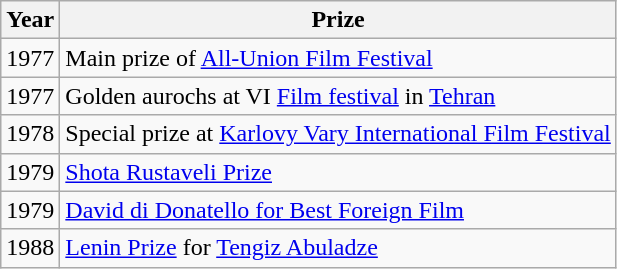<table class="wikitable">
<tr>
<th>Year</th>
<th>Prize</th>
</tr>
<tr>
<td>1977</td>
<td>Main prize of <a href='#'>All-Union Film Festival</a></td>
</tr>
<tr>
<td>1977</td>
<td>Golden aurochs at VI <a href='#'>Film festival</a> in <a href='#'>Tehran</a></td>
</tr>
<tr>
<td>1978</td>
<td>Special prize at <a href='#'>Karlovy Vary International Film Festival</a></td>
</tr>
<tr>
<td>1979</td>
<td><a href='#'>Shota Rustaveli Prize</a></td>
</tr>
<tr>
<td>1979</td>
<td><a href='#'>David di Donatello for Best Foreign Film</a></td>
</tr>
<tr>
<td>1988</td>
<td><a href='#'>Lenin Prize</a> for <a href='#'>Tengiz Abuladze</a></td>
</tr>
</table>
